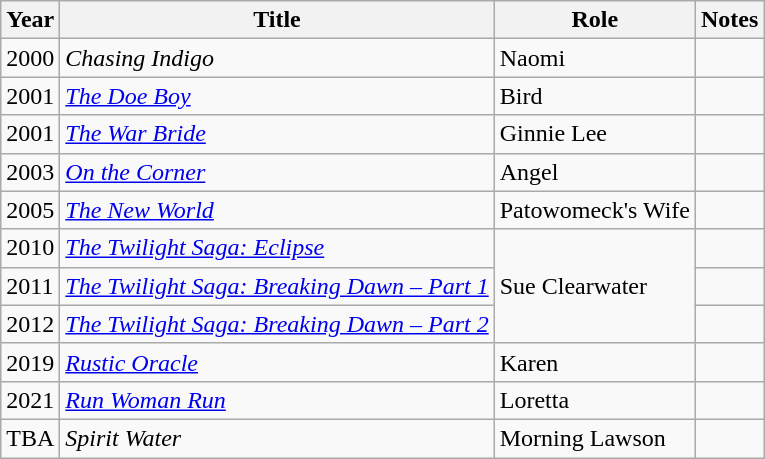<table class="wikitable sortable">
<tr>
<th>Year</th>
<th>Title</th>
<th>Role</th>
<th class="unsortable">Notes</th>
</tr>
<tr>
<td>2000</td>
<td><em>Chasing Indigo</em></td>
<td>Naomi</td>
<td></td>
</tr>
<tr>
<td>2001</td>
<td data-sort-value="Doe Boy, The"><em><a href='#'>The Doe Boy</a></em></td>
<td>Bird</td>
<td></td>
</tr>
<tr>
<td>2001</td>
<td data-sort-value="War Bride, The"><em><a href='#'>The War Bride</a></em></td>
<td>Ginnie Lee</td>
<td></td>
</tr>
<tr>
<td>2003</td>
<td><a href='#'><em>On the Corner</em></a></td>
<td>Angel</td>
<td></td>
</tr>
<tr>
<td>2005</td>
<td data-sort-value="New World, The"><a href='#'><em>The New World</em></a></td>
<td>Patowomeck's Wife</td>
<td></td>
</tr>
<tr>
<td>2010</td>
<td data-sort-value="Twilight Saga: Eclipse, The"><em><a href='#'>The Twilight Saga: Eclipse</a></em></td>
<td rowspan="3">Sue Clearwater</td>
<td></td>
</tr>
<tr>
<td>2011</td>
<td data-sort-value="Twilight Saga: Breaking Dawn – Part 1, The"><em><a href='#'>The Twilight Saga: Breaking Dawn – Part 1</a></em></td>
<td></td>
</tr>
<tr>
<td>2012</td>
<td data-sort-value="Twilight Saga: Breaking Dawn – Part 2, The"><em><a href='#'>The Twilight Saga: Breaking Dawn – Part 2</a></em></td>
<td></td>
</tr>
<tr>
<td>2019</td>
<td><em><a href='#'>Rustic Oracle</a></em></td>
<td>Karen</td>
<td></td>
</tr>
<tr>
<td>2021</td>
<td><em><a href='#'>Run Woman Run</a></em></td>
<td>Loretta</td>
<td></td>
</tr>
<tr>
<td>TBA</td>
<td><em>Spirit Water</em></td>
<td>Morning Lawson</td>
<td></td>
</tr>
</table>
